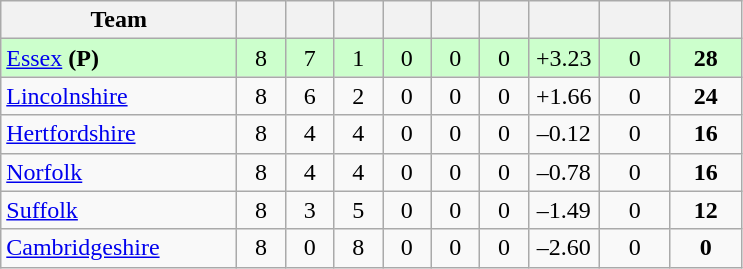<table class="wikitable" style="text-align:center">
<tr>
<th width="150">Team</th>
<th width="25"></th>
<th width="25"></th>
<th width="25"></th>
<th width="25"></th>
<th width="25"></th>
<th width="25"></th>
<th width="40"></th>
<th width="40"></th>
<th width="40"></th>
</tr>
<tr style="background:#cfc">
<td style="text-align:left"><a href='#'>Essex</a> <strong>(P)</strong></td>
<td>8</td>
<td>7</td>
<td>1</td>
<td>0</td>
<td>0</td>
<td>0</td>
<td>+3.23</td>
<td>0</td>
<td><strong>28</strong></td>
</tr>
<tr>
<td style="text-align:left"><a href='#'>Lincolnshire</a></td>
<td>8</td>
<td>6</td>
<td>2</td>
<td>0</td>
<td>0</td>
<td>0</td>
<td>+1.66</td>
<td>0</td>
<td><strong>24</strong></td>
</tr>
<tr>
<td style="text-align:left"><a href='#'>Hertfordshire</a></td>
<td>8</td>
<td>4</td>
<td>4</td>
<td>0</td>
<td>0</td>
<td>0</td>
<td>–0.12</td>
<td>0</td>
<td><strong>16</strong></td>
</tr>
<tr>
<td style="text-align:left"><a href='#'>Norfolk</a></td>
<td>8</td>
<td>4</td>
<td>4</td>
<td>0</td>
<td>0</td>
<td>0</td>
<td>–0.78</td>
<td>0</td>
<td><strong>16</strong></td>
</tr>
<tr>
<td style="text-align:left"><a href='#'>Suffolk</a></td>
<td>8</td>
<td>3</td>
<td>5</td>
<td>0</td>
<td>0</td>
<td>0</td>
<td>–1.49</td>
<td>0</td>
<td><strong>12</strong></td>
</tr>
<tr>
<td style="text-align:left"><a href='#'>Cambridgeshire</a></td>
<td>8</td>
<td>0</td>
<td>8</td>
<td>0</td>
<td>0</td>
<td>0</td>
<td>–2.60</td>
<td>0</td>
<td><strong>0</strong></td>
</tr>
</table>
